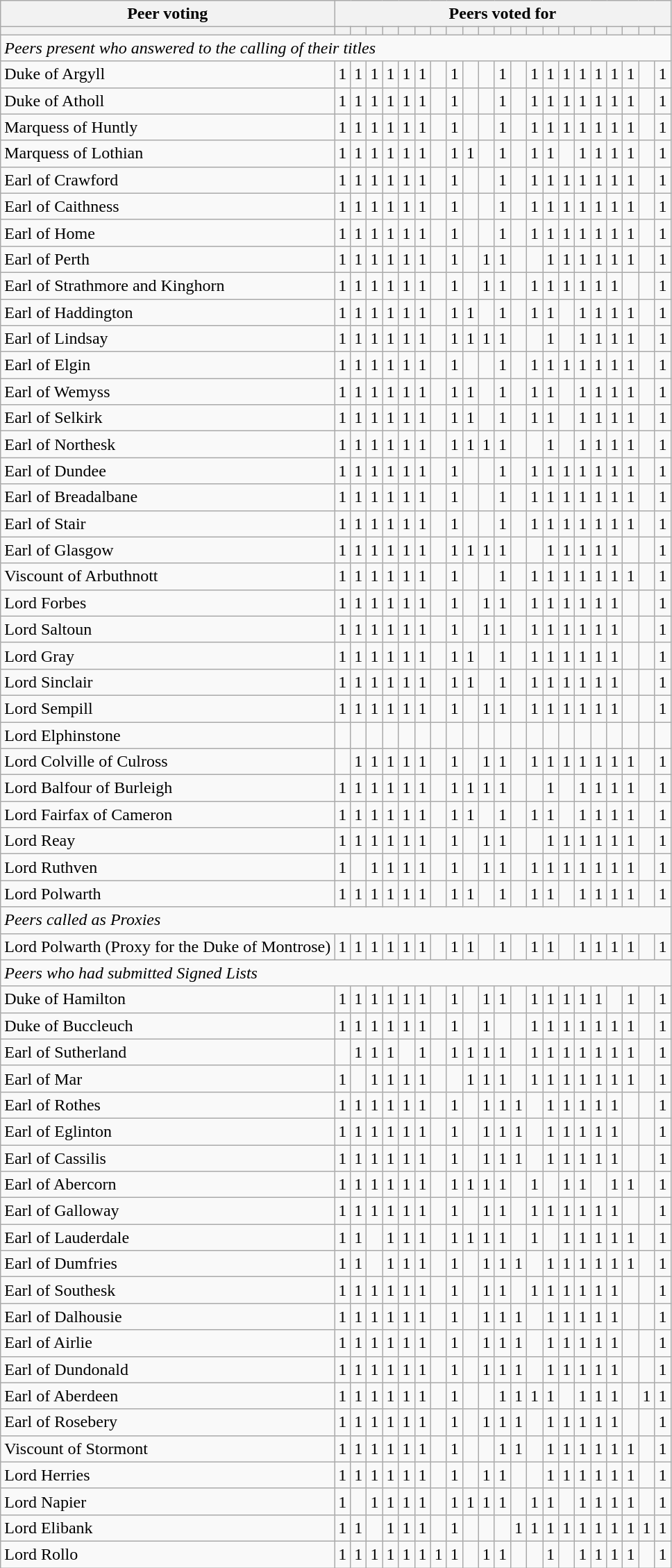<table class="wikitable">
<tr>
<th>Peer voting</th>
<th colspan=29>Peers voted for</th>
</tr>
<tr>
<th></th>
<th></th>
<th></th>
<th></th>
<th></th>
<th></th>
<th></th>
<th></th>
<th></th>
<th></th>
<th></th>
<th></th>
<th></th>
<th></th>
<th></th>
<th></th>
<th></th>
<th></th>
<th></th>
<th></th>
<th></th>
<th></th>
</tr>
<tr>
<td colspan=30><em>Peers present who answered to the calling of their titles</em></td>
</tr>
<tr>
<td>Duke of Argyll</td>
<td>1</td>
<td>1</td>
<td>1</td>
<td>1</td>
<td>1</td>
<td>1</td>
<td></td>
<td>1</td>
<td></td>
<td></td>
<td>1</td>
<td></td>
<td>1</td>
<td>1</td>
<td>1</td>
<td>1</td>
<td>1</td>
<td>1</td>
<td>1</td>
<td></td>
<td>1</td>
</tr>
<tr>
<td>Duke of Atholl</td>
<td>1</td>
<td>1</td>
<td>1</td>
<td>1</td>
<td>1</td>
<td>1</td>
<td></td>
<td>1</td>
<td></td>
<td></td>
<td>1</td>
<td></td>
<td>1</td>
<td>1</td>
<td>1</td>
<td>1</td>
<td>1</td>
<td>1</td>
<td>1</td>
<td></td>
<td>1</td>
</tr>
<tr>
<td>Marquess of Huntly</td>
<td>1</td>
<td>1</td>
<td>1</td>
<td>1</td>
<td>1</td>
<td>1</td>
<td></td>
<td>1</td>
<td></td>
<td></td>
<td>1</td>
<td></td>
<td>1</td>
<td>1</td>
<td>1</td>
<td>1</td>
<td>1</td>
<td>1</td>
<td>1</td>
<td></td>
<td>1</td>
</tr>
<tr>
<td>Marquess of Lothian</td>
<td>1</td>
<td>1</td>
<td>1</td>
<td>1</td>
<td>1</td>
<td>1</td>
<td></td>
<td>1</td>
<td>1</td>
<td></td>
<td>1</td>
<td></td>
<td>1</td>
<td>1</td>
<td></td>
<td>1</td>
<td>1</td>
<td>1</td>
<td>1</td>
<td></td>
<td>1</td>
</tr>
<tr>
<td>Earl of Crawford</td>
<td>1</td>
<td>1</td>
<td>1</td>
<td>1</td>
<td>1</td>
<td>1</td>
<td></td>
<td>1</td>
<td></td>
<td></td>
<td>1</td>
<td></td>
<td>1</td>
<td>1</td>
<td>1</td>
<td>1</td>
<td>1</td>
<td>1</td>
<td>1</td>
<td></td>
<td>1</td>
</tr>
<tr>
<td>Earl of Caithness</td>
<td>1</td>
<td>1</td>
<td>1</td>
<td>1</td>
<td>1</td>
<td>1</td>
<td></td>
<td>1</td>
<td></td>
<td></td>
<td>1</td>
<td></td>
<td>1</td>
<td>1</td>
<td>1</td>
<td>1</td>
<td>1</td>
<td>1</td>
<td>1</td>
<td></td>
<td>1</td>
</tr>
<tr>
<td>Earl of Home</td>
<td>1</td>
<td>1</td>
<td>1</td>
<td>1</td>
<td>1</td>
<td>1</td>
<td></td>
<td>1</td>
<td></td>
<td></td>
<td>1</td>
<td></td>
<td>1</td>
<td>1</td>
<td>1</td>
<td>1</td>
<td>1</td>
<td>1</td>
<td>1</td>
<td></td>
<td>1</td>
</tr>
<tr>
<td>Earl of Perth</td>
<td>1</td>
<td>1</td>
<td>1</td>
<td>1</td>
<td>1</td>
<td>1</td>
<td></td>
<td>1</td>
<td></td>
<td>1</td>
<td>1</td>
<td></td>
<td></td>
<td>1</td>
<td>1</td>
<td>1</td>
<td>1</td>
<td>1</td>
<td>1</td>
<td></td>
<td>1</td>
</tr>
<tr>
<td>Earl of Strathmore and Kinghorn</td>
<td>1</td>
<td>1</td>
<td>1</td>
<td>1</td>
<td>1</td>
<td>1</td>
<td></td>
<td>1</td>
<td></td>
<td>1</td>
<td>1</td>
<td></td>
<td>1</td>
<td>1</td>
<td>1</td>
<td>1</td>
<td>1</td>
<td>1</td>
<td></td>
<td></td>
<td>1</td>
</tr>
<tr>
<td>Earl of Haddington</td>
<td>1</td>
<td>1</td>
<td>1</td>
<td>1</td>
<td>1</td>
<td>1</td>
<td></td>
<td>1</td>
<td>1</td>
<td></td>
<td>1</td>
<td></td>
<td>1</td>
<td>1</td>
<td></td>
<td>1</td>
<td>1</td>
<td>1</td>
<td>1</td>
<td></td>
<td>1</td>
</tr>
<tr>
<td>Earl of Lindsay</td>
<td>1</td>
<td>1</td>
<td>1</td>
<td>1</td>
<td>1</td>
<td>1</td>
<td></td>
<td>1</td>
<td>1</td>
<td>1</td>
<td>1</td>
<td></td>
<td></td>
<td>1</td>
<td></td>
<td>1</td>
<td>1</td>
<td>1</td>
<td>1</td>
<td></td>
<td>1</td>
</tr>
<tr>
<td>Earl of Elgin</td>
<td>1</td>
<td>1</td>
<td>1</td>
<td>1</td>
<td>1</td>
<td>1</td>
<td></td>
<td>1</td>
<td></td>
<td></td>
<td>1</td>
<td></td>
<td>1</td>
<td>1</td>
<td>1</td>
<td>1</td>
<td>1</td>
<td>1</td>
<td>1</td>
<td></td>
<td>1</td>
</tr>
<tr>
<td>Earl of Wemyss</td>
<td>1</td>
<td>1</td>
<td>1</td>
<td>1</td>
<td>1</td>
<td>1</td>
<td></td>
<td>1</td>
<td>1</td>
<td></td>
<td>1</td>
<td></td>
<td>1</td>
<td>1</td>
<td></td>
<td>1</td>
<td>1</td>
<td>1</td>
<td>1</td>
<td></td>
<td>1</td>
</tr>
<tr>
<td>Earl of Selkirk</td>
<td>1</td>
<td>1</td>
<td>1</td>
<td>1</td>
<td>1</td>
<td>1</td>
<td></td>
<td>1</td>
<td>1</td>
<td></td>
<td>1</td>
<td></td>
<td>1</td>
<td>1</td>
<td></td>
<td>1</td>
<td>1</td>
<td>1</td>
<td>1</td>
<td></td>
<td>1</td>
</tr>
<tr>
<td>Earl of Northesk</td>
<td>1</td>
<td>1</td>
<td>1</td>
<td>1</td>
<td>1</td>
<td>1</td>
<td></td>
<td>1</td>
<td>1</td>
<td>1</td>
<td>1</td>
<td></td>
<td></td>
<td>1</td>
<td></td>
<td>1</td>
<td>1</td>
<td>1</td>
<td>1</td>
<td></td>
<td>1</td>
</tr>
<tr>
<td>Earl of Dundee</td>
<td>1</td>
<td>1</td>
<td>1</td>
<td>1</td>
<td>1</td>
<td>1</td>
<td></td>
<td>1</td>
<td></td>
<td></td>
<td>1</td>
<td></td>
<td>1</td>
<td>1</td>
<td>1</td>
<td>1</td>
<td>1</td>
<td>1</td>
<td>1</td>
<td></td>
<td>1</td>
</tr>
<tr>
<td>Earl of Breadalbane</td>
<td>1</td>
<td>1</td>
<td>1</td>
<td>1</td>
<td>1</td>
<td>1</td>
<td></td>
<td>1</td>
<td></td>
<td></td>
<td>1</td>
<td></td>
<td>1</td>
<td>1</td>
<td>1</td>
<td>1</td>
<td>1</td>
<td>1</td>
<td>1</td>
<td></td>
<td>1</td>
</tr>
<tr>
<td>Earl of Stair</td>
<td>1</td>
<td>1</td>
<td>1</td>
<td>1</td>
<td>1</td>
<td>1</td>
<td></td>
<td>1</td>
<td></td>
<td></td>
<td>1</td>
<td></td>
<td>1</td>
<td>1</td>
<td>1</td>
<td>1</td>
<td>1</td>
<td>1</td>
<td>1</td>
<td></td>
<td>1</td>
</tr>
<tr>
<td>Earl of Glasgow</td>
<td>1</td>
<td>1</td>
<td>1</td>
<td>1</td>
<td>1</td>
<td>1</td>
<td></td>
<td>1</td>
<td>1</td>
<td>1</td>
<td>1</td>
<td></td>
<td></td>
<td>1</td>
<td>1</td>
<td>1</td>
<td>1</td>
<td>1</td>
<td></td>
<td></td>
<td>1</td>
</tr>
<tr>
<td>Viscount of Arbuthnott</td>
<td>1</td>
<td>1</td>
<td>1</td>
<td>1</td>
<td>1</td>
<td>1</td>
<td></td>
<td>1</td>
<td></td>
<td></td>
<td>1</td>
<td></td>
<td>1</td>
<td>1</td>
<td>1</td>
<td>1</td>
<td>1</td>
<td>1</td>
<td>1</td>
<td></td>
<td>1</td>
</tr>
<tr>
<td>Lord Forbes</td>
<td>1</td>
<td>1</td>
<td>1</td>
<td>1</td>
<td>1</td>
<td>1</td>
<td></td>
<td>1</td>
<td></td>
<td>1</td>
<td>1</td>
<td></td>
<td>1</td>
<td>1</td>
<td>1</td>
<td>1</td>
<td>1</td>
<td>1</td>
<td></td>
<td></td>
<td>1</td>
</tr>
<tr>
<td>Lord Saltoun</td>
<td>1</td>
<td>1</td>
<td>1</td>
<td>1</td>
<td>1</td>
<td>1</td>
<td></td>
<td>1</td>
<td></td>
<td>1</td>
<td>1</td>
<td></td>
<td>1</td>
<td>1</td>
<td>1</td>
<td>1</td>
<td>1</td>
<td>1</td>
<td></td>
<td></td>
<td>1</td>
</tr>
<tr>
<td>Lord Gray</td>
<td>1</td>
<td>1</td>
<td>1</td>
<td>1</td>
<td>1</td>
<td>1</td>
<td></td>
<td>1</td>
<td>1</td>
<td></td>
<td>1</td>
<td></td>
<td>1</td>
<td>1</td>
<td>1</td>
<td>1</td>
<td>1</td>
<td>1</td>
<td></td>
<td></td>
<td>1</td>
</tr>
<tr>
<td>Lord Sinclair</td>
<td>1</td>
<td>1</td>
<td>1</td>
<td>1</td>
<td>1</td>
<td>1</td>
<td></td>
<td>1</td>
<td>1</td>
<td></td>
<td>1</td>
<td></td>
<td>1</td>
<td>1</td>
<td>1</td>
<td>1</td>
<td>1</td>
<td>1</td>
<td></td>
<td></td>
<td>1</td>
</tr>
<tr>
<td>Lord Sempill</td>
<td>1</td>
<td>1</td>
<td>1</td>
<td>1</td>
<td>1</td>
<td>1</td>
<td></td>
<td>1</td>
<td></td>
<td>1</td>
<td>1</td>
<td></td>
<td>1</td>
<td>1</td>
<td>1</td>
<td>1</td>
<td>1</td>
<td>1</td>
<td></td>
<td></td>
<td>1</td>
</tr>
<tr>
<td>Lord Elphinstone</td>
<td></td>
<td></td>
<td></td>
<td></td>
<td></td>
<td></td>
<td></td>
<td></td>
<td></td>
<td></td>
<td></td>
<td></td>
<td></td>
<td></td>
<td></td>
<td></td>
<td></td>
<td></td>
<td></td>
<td></td>
<td></td>
</tr>
<tr>
<td>Lord Colville of Culross</td>
<td></td>
<td>1</td>
<td>1</td>
<td>1</td>
<td>1</td>
<td>1</td>
<td></td>
<td>1</td>
<td></td>
<td>1</td>
<td>1</td>
<td></td>
<td>1</td>
<td>1</td>
<td>1</td>
<td>1</td>
<td>1</td>
<td>1</td>
<td>1</td>
<td></td>
<td>1</td>
</tr>
<tr>
<td>Lord Balfour of Burleigh</td>
<td>1</td>
<td>1</td>
<td>1</td>
<td>1</td>
<td>1</td>
<td>1</td>
<td></td>
<td>1</td>
<td>1</td>
<td>1</td>
<td>1</td>
<td></td>
<td></td>
<td>1</td>
<td></td>
<td>1</td>
<td>1</td>
<td>1</td>
<td>1</td>
<td></td>
<td>1</td>
</tr>
<tr>
<td>Lord Fairfax of Cameron</td>
<td>1</td>
<td>1</td>
<td>1</td>
<td>1</td>
<td>1</td>
<td>1</td>
<td></td>
<td>1</td>
<td>1</td>
<td></td>
<td>1</td>
<td></td>
<td>1</td>
<td>1</td>
<td></td>
<td>1</td>
<td>1</td>
<td>1</td>
<td>1</td>
<td></td>
<td>1</td>
</tr>
<tr>
<td>Lord Reay</td>
<td>1</td>
<td>1</td>
<td>1</td>
<td>1</td>
<td>1</td>
<td>1</td>
<td></td>
<td>1</td>
<td></td>
<td>1</td>
<td>1</td>
<td></td>
<td></td>
<td>1</td>
<td>1</td>
<td>1</td>
<td>1</td>
<td>1</td>
<td>1</td>
<td></td>
<td>1</td>
</tr>
<tr>
<td>Lord Ruthven</td>
<td>1</td>
<td></td>
<td>1</td>
<td>1</td>
<td>1</td>
<td>1</td>
<td></td>
<td>1</td>
<td></td>
<td>1</td>
<td>1</td>
<td></td>
<td>1</td>
<td>1</td>
<td>1</td>
<td>1</td>
<td>1</td>
<td>1</td>
<td>1</td>
<td></td>
<td>1</td>
</tr>
<tr>
<td>Lord Polwarth</td>
<td>1</td>
<td>1</td>
<td>1</td>
<td>1</td>
<td>1</td>
<td>1</td>
<td></td>
<td>1</td>
<td>1</td>
<td></td>
<td>1</td>
<td></td>
<td>1</td>
<td>1</td>
<td></td>
<td>1</td>
<td>1</td>
<td>1</td>
<td>1</td>
<td></td>
<td>1</td>
</tr>
<tr>
<td colspan=30><em>Peers called as Proxies</em></td>
</tr>
<tr>
<td>Lord Polwarth (Proxy for the Duke of Montrose)</td>
<td>1</td>
<td>1</td>
<td>1</td>
<td>1</td>
<td>1</td>
<td>1</td>
<td></td>
<td>1</td>
<td>1</td>
<td></td>
<td>1</td>
<td></td>
<td>1</td>
<td>1</td>
<td></td>
<td>1</td>
<td>1</td>
<td>1</td>
<td>1</td>
<td></td>
<td>1</td>
</tr>
<tr>
<td colspan=30><em>Peers who had submitted Signed Lists</em></td>
</tr>
<tr>
<td>Duke of Hamilton</td>
<td>1</td>
<td>1</td>
<td>1</td>
<td>1</td>
<td>1</td>
<td>1</td>
<td></td>
<td>1</td>
<td></td>
<td>1</td>
<td>1</td>
<td></td>
<td>1</td>
<td>1</td>
<td>1</td>
<td>1</td>
<td>1</td>
<td></td>
<td>1</td>
<td></td>
<td>1</td>
</tr>
<tr>
<td>Duke of Buccleuch</td>
<td>1</td>
<td>1</td>
<td>1</td>
<td>1</td>
<td>1</td>
<td>1</td>
<td></td>
<td>1</td>
<td></td>
<td>1</td>
<td></td>
<td></td>
<td>1</td>
<td>1</td>
<td>1</td>
<td>1</td>
<td>1</td>
<td>1</td>
<td>1</td>
<td></td>
<td>1</td>
</tr>
<tr>
<td>Earl of Sutherland</td>
<td></td>
<td>1</td>
<td>1</td>
<td>1</td>
<td></td>
<td>1</td>
<td></td>
<td>1</td>
<td>1</td>
<td>1</td>
<td>1</td>
<td></td>
<td>1</td>
<td>1</td>
<td>1</td>
<td>1</td>
<td>1</td>
<td>1</td>
<td>1</td>
<td></td>
<td>1</td>
</tr>
<tr>
<td>Earl of Mar</td>
<td>1</td>
<td></td>
<td>1</td>
<td>1</td>
<td>1</td>
<td>1</td>
<td></td>
<td></td>
<td>1</td>
<td>1</td>
<td>1</td>
<td></td>
<td>1</td>
<td>1</td>
<td>1</td>
<td>1</td>
<td>1</td>
<td>1</td>
<td>1</td>
<td></td>
<td>1</td>
</tr>
<tr>
<td>Earl of Rothes</td>
<td>1</td>
<td>1</td>
<td>1</td>
<td>1</td>
<td>1</td>
<td>1</td>
<td></td>
<td>1</td>
<td></td>
<td>1</td>
<td>1</td>
<td>1</td>
<td></td>
<td>1</td>
<td>1</td>
<td>1</td>
<td>1</td>
<td>1</td>
<td></td>
<td></td>
<td>1</td>
</tr>
<tr>
<td>Earl of Eglinton</td>
<td>1</td>
<td>1</td>
<td>1</td>
<td>1</td>
<td>1</td>
<td>1</td>
<td></td>
<td>1</td>
<td></td>
<td>1</td>
<td>1</td>
<td>1</td>
<td></td>
<td>1</td>
<td>1</td>
<td>1</td>
<td>1</td>
<td>1</td>
<td></td>
<td></td>
<td>1</td>
</tr>
<tr>
<td>Earl of Cassilis</td>
<td>1</td>
<td>1</td>
<td>1</td>
<td>1</td>
<td>1</td>
<td>1</td>
<td></td>
<td>1</td>
<td></td>
<td>1</td>
<td>1</td>
<td>1</td>
<td></td>
<td>1</td>
<td>1</td>
<td>1</td>
<td>1</td>
<td>1</td>
<td></td>
<td></td>
<td>1</td>
</tr>
<tr>
<td>Earl of Abercorn</td>
<td>1</td>
<td>1</td>
<td>1</td>
<td>1</td>
<td>1</td>
<td>1</td>
<td></td>
<td>1</td>
<td>1</td>
<td>1</td>
<td>1</td>
<td></td>
<td>1</td>
<td></td>
<td>1</td>
<td>1</td>
<td></td>
<td>1</td>
<td>1</td>
<td></td>
<td>1</td>
</tr>
<tr>
<td>Earl of Galloway</td>
<td>1</td>
<td>1</td>
<td>1</td>
<td>1</td>
<td>1</td>
<td>1</td>
<td></td>
<td>1</td>
<td></td>
<td>1</td>
<td>1</td>
<td></td>
<td>1</td>
<td>1</td>
<td>1</td>
<td>1</td>
<td>1</td>
<td>1</td>
<td></td>
<td></td>
<td>1</td>
</tr>
<tr>
<td>Earl of Lauderdale</td>
<td>1</td>
<td>1</td>
<td></td>
<td>1</td>
<td>1</td>
<td>1</td>
<td></td>
<td>1</td>
<td>1</td>
<td>1</td>
<td>1</td>
<td></td>
<td>1</td>
<td></td>
<td>1</td>
<td>1</td>
<td>1</td>
<td>1</td>
<td>1</td>
<td></td>
<td>1</td>
</tr>
<tr>
<td>Earl of Dumfries</td>
<td>1</td>
<td>1</td>
<td></td>
<td>1</td>
<td>1</td>
<td>1</td>
<td></td>
<td>1</td>
<td></td>
<td>1</td>
<td>1</td>
<td>1</td>
<td></td>
<td>1</td>
<td>1</td>
<td>1</td>
<td>1</td>
<td>1</td>
<td>1</td>
<td></td>
<td>1</td>
</tr>
<tr>
<td>Earl of Southesk</td>
<td>1</td>
<td>1</td>
<td>1</td>
<td>1</td>
<td>1</td>
<td>1</td>
<td></td>
<td>1</td>
<td></td>
<td>1</td>
<td>1</td>
<td></td>
<td>1</td>
<td>1</td>
<td>1</td>
<td>1</td>
<td>1</td>
<td>1</td>
<td></td>
<td></td>
<td>1</td>
</tr>
<tr>
<td>Earl of Dalhousie</td>
<td>1</td>
<td>1</td>
<td>1</td>
<td>1</td>
<td>1</td>
<td>1</td>
<td></td>
<td>1</td>
<td></td>
<td>1</td>
<td>1</td>
<td>1</td>
<td></td>
<td>1</td>
<td>1</td>
<td>1</td>
<td>1</td>
<td>1</td>
<td></td>
<td></td>
<td>1</td>
</tr>
<tr>
<td>Earl of Airlie</td>
<td>1</td>
<td>1</td>
<td>1</td>
<td>1</td>
<td>1</td>
<td>1</td>
<td></td>
<td>1</td>
<td></td>
<td>1</td>
<td>1</td>
<td>1</td>
<td></td>
<td>1</td>
<td>1</td>
<td>1</td>
<td>1</td>
<td>1</td>
<td></td>
<td></td>
<td>1</td>
</tr>
<tr>
<td>Earl of Dundonald</td>
<td>1</td>
<td>1</td>
<td>1</td>
<td>1</td>
<td>1</td>
<td>1</td>
<td></td>
<td>1</td>
<td></td>
<td>1</td>
<td>1</td>
<td>1</td>
<td></td>
<td>1</td>
<td>1</td>
<td>1</td>
<td>1</td>
<td>1</td>
<td></td>
<td></td>
<td>1</td>
</tr>
<tr>
<td>Earl of Aberdeen</td>
<td>1</td>
<td>1</td>
<td>1</td>
<td>1</td>
<td>1</td>
<td>1</td>
<td></td>
<td>1</td>
<td></td>
<td></td>
<td>1</td>
<td>1</td>
<td>1</td>
<td>1</td>
<td></td>
<td>1</td>
<td>1</td>
<td>1</td>
<td></td>
<td>1</td>
<td>1</td>
</tr>
<tr>
<td>Earl of Rosebery</td>
<td>1</td>
<td>1</td>
<td>1</td>
<td>1</td>
<td>1</td>
<td>1</td>
<td></td>
<td>1</td>
<td></td>
<td>1</td>
<td>1</td>
<td>1</td>
<td></td>
<td>1</td>
<td>1</td>
<td>1</td>
<td>1</td>
<td>1</td>
<td></td>
<td></td>
<td>1</td>
</tr>
<tr>
<td>Viscount of Stormont</td>
<td>1</td>
<td>1</td>
<td>1</td>
<td>1</td>
<td>1</td>
<td>1</td>
<td></td>
<td>1</td>
<td></td>
<td></td>
<td>1</td>
<td>1</td>
<td></td>
<td>1</td>
<td>1</td>
<td>1</td>
<td>1</td>
<td>1</td>
<td>1</td>
<td></td>
<td>1</td>
</tr>
<tr>
<td>Lord Herries</td>
<td>1</td>
<td>1</td>
<td>1</td>
<td>1</td>
<td>1</td>
<td>1</td>
<td></td>
<td>1</td>
<td></td>
<td>1</td>
<td>1</td>
<td></td>
<td></td>
<td>1</td>
<td>1</td>
<td>1</td>
<td>1</td>
<td>1</td>
<td>1</td>
<td></td>
<td>1</td>
</tr>
<tr>
<td>Lord Napier</td>
<td>1</td>
<td></td>
<td>1</td>
<td>1</td>
<td>1</td>
<td>1</td>
<td></td>
<td>1</td>
<td>1</td>
<td>1</td>
<td>1</td>
<td></td>
<td>1</td>
<td>1</td>
<td></td>
<td>1</td>
<td>1</td>
<td>1</td>
<td>1</td>
<td></td>
<td>1</td>
</tr>
<tr>
<td>Lord Elibank</td>
<td>1</td>
<td>1</td>
<td></td>
<td>1</td>
<td>1</td>
<td>1</td>
<td></td>
<td>1</td>
<td></td>
<td></td>
<td></td>
<td>1</td>
<td>1</td>
<td>1</td>
<td>1</td>
<td>1</td>
<td>1</td>
<td>1</td>
<td>1</td>
<td>1</td>
<td>1</td>
</tr>
<tr>
<td>Lord Rollo</td>
<td>1</td>
<td>1</td>
<td>1</td>
<td>1</td>
<td>1</td>
<td>1</td>
<td>1</td>
<td>1</td>
<td></td>
<td>1</td>
<td>1</td>
<td></td>
<td></td>
<td>1</td>
<td></td>
<td>1</td>
<td>1</td>
<td>1</td>
<td>1</td>
<td></td>
<td>1</td>
</tr>
</table>
